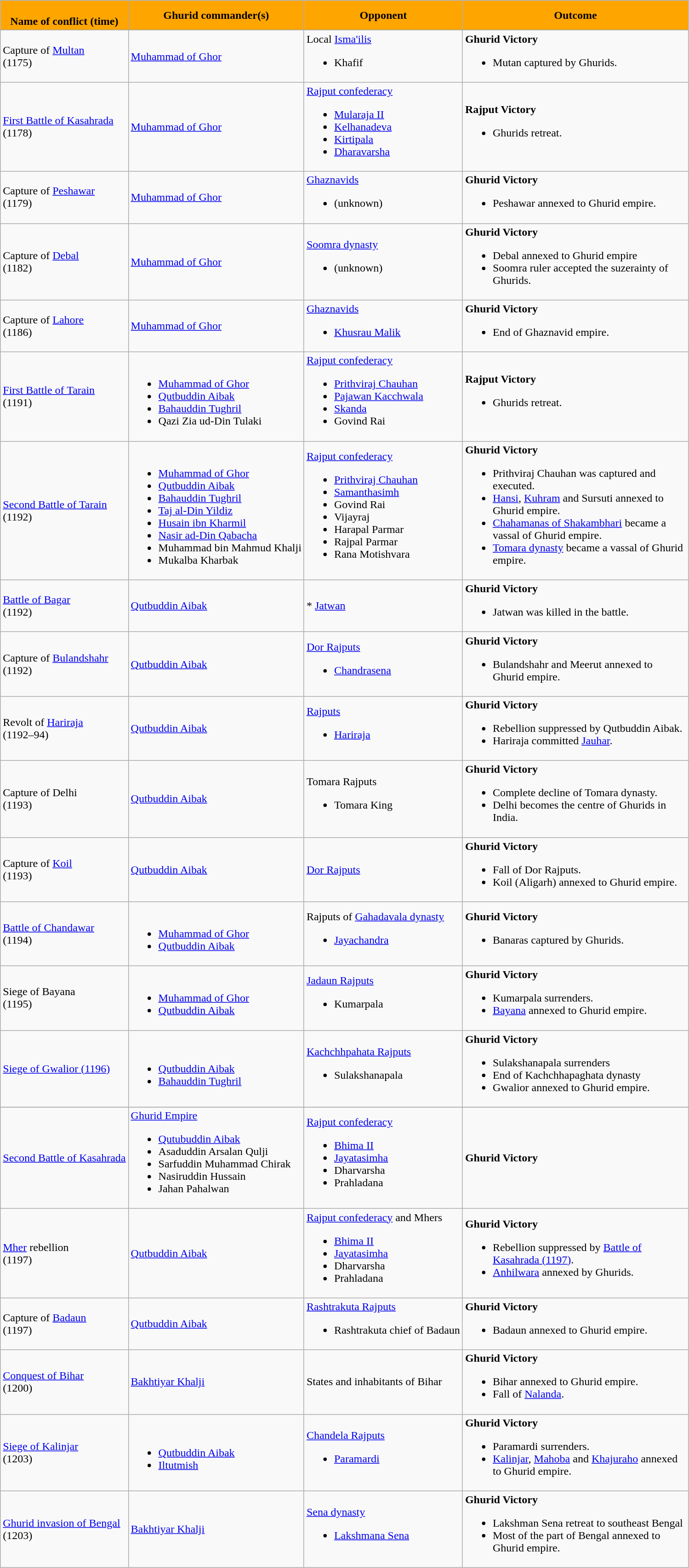<table class="wikitable">
<tr>
<th style="background:orange;"><br><span>Name of conflict (time) </span></th>
<th style="background:orange;"><span>Ghurid commander(s)</span></th>
<th style="background:orange;"><span>Opponent</span></th>
<th style="background:orange;width: 320px;"><span>Outcome</span></th>
</tr>
<tr>
<td>Capture of <a href='#'>Multan</a><br>(1175)</td>
<td><a href='#'>Muhammad of Ghor</a></td>
<td>Local <a href='#'>Isma'ilis</a><br><ul><li>Khafif</li></ul></td>
<td><strong>Ghurid Victory</strong><br><ul><li>Mutan captured by Ghurids.</li></ul></td>
</tr>
<tr>
<td><a href='#'>First Battle of Kasahrada</a><br>(1178)</td>
<td><a href='#'>Muhammad of Ghor</a></td>
<td><a href='#'>Rajput confederacy</a><br><ul><li><a href='#'>Mularaja II</a></li><li><a href='#'>Kelhanadeva</a></li><li><a href='#'>Kirtipala</a></li><li><a href='#'>Dharavarsha</a></li></ul></td>
<td><strong>Rajput Victory</strong><br><ul><li>Ghurids retreat.</li></ul></td>
</tr>
<tr>
<td>Capture of <a href='#'>Peshawar</a><br>(1179)</td>
<td><a href='#'>Muhammad of Ghor</a></td>
<td><a href='#'>Ghaznavids</a><br><ul><li>(unknown)</li></ul></td>
<td><strong>Ghurid Victory</strong><br><ul><li>Peshawar annexed to Ghurid empire.</li></ul></td>
</tr>
<tr>
<td>Capture of <a href='#'>Debal</a><br>(1182)</td>
<td><a href='#'>Muhammad of Ghor</a></td>
<td><a href='#'>Soomra dynasty</a><br><ul><li>(unknown)</li></ul></td>
<td><strong>Ghurid Victory</strong><br><ul><li>Debal annexed to Ghurid empire</li><li>Soomra ruler accepted the suzerainty of Ghurids.</li></ul></td>
</tr>
<tr>
<td>Capture of <a href='#'>Lahore</a><br>(1186)</td>
<td><a href='#'>Muhammad of Ghor</a></td>
<td><a href='#'>Ghaznavids</a><br><ul><li><a href='#'>Khusrau Malik</a></li></ul></td>
<td><strong>Ghurid Victory</strong><br><ul><li>End of Ghaznavid empire.</li></ul></td>
</tr>
<tr>
<td><a href='#'>First Battle of Tarain</a><br>(1191)</td>
<td><br><ul><li><a href='#'>Muhammad of Ghor</a></li><li><a href='#'>Qutbuddin Aibak</a></li><li><a href='#'>Bahauddin Tughril</a></li><li>Qazi Zia ud-Din Tulaki</li></ul></td>
<td><a href='#'>Rajput confederacy</a><br><ul><li><a href='#'>Prithviraj Chauhan</a></li><li><a href='#'>Pajawan Kacchwala</a></li><li><a href='#'>Skanda</a></li><li>Govind Rai</li></ul></td>
<td><strong>Rajput Victory</strong><br><ul><li>Ghurids retreat.</li></ul></td>
</tr>
<tr>
<td><a href='#'>Second Battle of Tarain</a><br>(1192)</td>
<td><br><ul><li><a href='#'>Muhammad of Ghor</a></li><li><a href='#'>Qutbuddin Aibak</a></li><li><a href='#'>Bahauddin Tughril</a></li><li><a href='#'>Taj al-Din Yildiz</a></li><li><a href='#'>Husain ibn Kharmil</a></li><li><a href='#'>Nasir ad-Din Qabacha</a></li><li>Muhammad bin Mahmud Khalji</li><li>Mukalba Kharbak</li></ul></td>
<td><a href='#'>Rajput confederacy</a><br><ul><li><a href='#'>Prithviraj Chauhan</a></li><li><a href='#'>Samanthasimh</a></li><li>Govind Rai</li><li>Vijayraj</li><li>Harapal Parmar</li><li>Rajpal Parmar</li><li>Rana Motishvara</li></ul></td>
<td><strong>Ghurid Victory</strong><br><ul><li>Prithviraj Chauhan was captured and executed.</li><li><a href='#'>Hansi</a>, <a href='#'>Kuhram</a> and Sursuti annexed to Ghurid empire.</li><li><a href='#'>Chahamanas of Shakambhari</a> became a vassal of Ghurid empire.</li><li><a href='#'>Tomara dynasty</a> became a vassal of Ghurid empire.</li></ul></td>
</tr>
<tr>
<td><a href='#'>Battle of Bagar</a><br>(1192)</td>
<td><a href='#'>Qutbuddin Aibak</a></td>
<td>* <a href='#'>Jatwan</a></td>
<td><strong>Ghurid Victory</strong><br><ul><li>Jatwan was killed in the battle.</li></ul></td>
</tr>
<tr>
<td>Capture of <a href='#'>Bulandshahr</a><br>(1192)</td>
<td><a href='#'>Qutbuddin Aibak</a></td>
<td><a href='#'>Dor Rajputs</a><br><ul><li><a href='#'>Chandrasena</a></li></ul></td>
<td><strong>Ghurid Victory</strong><br><ul><li>Bulandshahr and Meerut annexed to Ghurid empire.</li></ul></td>
</tr>
<tr>
<td>Revolt of <a href='#'>Hariraja</a><br>(1192–94)</td>
<td><a href='#'>Qutbuddin Aibak</a></td>
<td><a href='#'>Rajputs</a><br><ul><li><a href='#'>Hariraja</a></li></ul></td>
<td><strong>Ghurid Victory</strong><br><ul><li>Rebellion suppressed by Qutbuddin Aibak.</li><li>Hariraja committed <a href='#'>Jauhar</a>.</li></ul></td>
</tr>
<tr>
<td>Capture of Delhi<br>(1193)</td>
<td><a href='#'>Qutbuddin Aibak</a></td>
<td>Tomara Rajputs<br><ul><li>Tomara King</li></ul></td>
<td><strong>Ghurid Victory</strong><br><ul><li>Complete decline of Tomara dynasty.</li><li>Delhi becomes the centre of Ghurids in India.</li></ul></td>
</tr>
<tr>
<td>Capture of <a href='#'>Koil</a><br>(1193)</td>
<td><a href='#'>Qutbuddin Aibak</a></td>
<td><a href='#'>Dor Rajputs</a></td>
<td><strong>Ghurid Victory</strong><br><ul><li>Fall of Dor Rajputs.</li><li>Koil (Aligarh) annexed to Ghurid empire.</li></ul></td>
</tr>
<tr>
<td><a href='#'>Battle of Chandawar</a><br>(1194)</td>
<td><br><ul><li><a href='#'>Muhammad of Ghor</a></li><li><a href='#'>Qutbuddin Aibak</a></li></ul></td>
<td>Rajputs of <a href='#'>Gahadavala dynasty</a><br><ul><li><a href='#'>Jayachandra</a></li></ul></td>
<td><strong>Ghurid Victory</strong><br><ul><li>Banaras captured by Ghurids.</li></ul></td>
</tr>
<tr>
<td>Siege of Bayana<br>(1195)</td>
<td><br><ul><li><a href='#'>Muhammad of Ghor</a></li><li><a href='#'>Qutbuddin Aibak</a></li></ul></td>
<td><a href='#'>Jadaun Rajputs</a><br><ul><li>Kumarpala</li></ul></td>
<td><strong>Ghurid Victory</strong><br><ul><li>Kumarpala surrenders.</li><li><a href='#'>Bayana</a> annexed to Ghurid empire.</li></ul></td>
</tr>
<tr>
<td><a href='#'>Siege of Gwalior (1196)</a></td>
<td><br><ul><li><a href='#'>Qutbuddin Aibak</a></li><li><a href='#'>Bahauddin Tughril</a></li></ul></td>
<td><a href='#'>Kachchhpahata Rajputs</a><br><ul><li>Sulakshanapala</li></ul></td>
<td><strong>Ghurid Victory</strong><br><ul><li>Sulakshanapala surrenders</li><li>End of Kachchhapaghata dynasty</li><li>Gwalior annexed to Ghurid empire.</li></ul></td>
</tr>
<tr>
</tr>
<tr>
<td><a href='#'>Second Battle of Kasahrada</a></td>
<td><a href='#'>Ghurid Empire</a><br><ul><li><a href='#'>Qutubuddin Aibak</a></li><li>Asaduddin Arsalan Qulji</li><li>Sarfuddin Muhammad Chirak</li><li>Nasiruddin Hussain</li><li>Jahan Pahalwan</li></ul></td>
<td><a href='#'>Rajput confederacy</a><br><ul><li><a href='#'>Bhima II</a></li><li><a href='#'>Jayatasimha</a></li><li>Dharvarsha</li><li>Prahladana</li></ul></td>
<td><strong>Ghurid Victory</strong></td>
</tr>
<tr>
<td><a href='#'>Mher</a> rebellion<br>(1197)</td>
<td><a href='#'>Qutbuddin Aibak</a></td>
<td><a href='#'>Rajput confederacy</a> and Mhers<br><ul><li><a href='#'>Bhima II</a></li><li><a href='#'>Jayatasimha</a></li><li>Dharvarsha</li><li>Prahladana</li></ul></td>
<td><strong>Ghurid Victory</strong><br><ul><li>Rebellion suppressed by <a href='#'>Battle of Kasahrada (1197)</a>.</li><li><a href='#'>Anhilwara</a> annexed by Ghurids.</li></ul></td>
</tr>
<tr>
<td>Capture of <a href='#'>Badaun</a><br>(1197)</td>
<td><a href='#'>Qutbuddin Aibak</a></td>
<td><a href='#'>Rashtrakuta Rajputs</a><br><ul><li>Rashtrakuta chief of Badaun</li></ul></td>
<td><strong>Ghurid Victory</strong><br><ul><li>Badaun annexed to Ghurid empire.</li></ul></td>
</tr>
<tr>
<td><a href='#'>Conquest of Bihar</a><br>(1200)</td>
<td><a href='#'>Bakhtiyar Khalji</a></td>
<td>States and inhabitants of Bihar</td>
<td><strong>Ghurid Victory</strong><br><ul><li>Bihar annexed to Ghurid empire.</li><li>Fall of <a href='#'>Nalanda</a>.</li></ul></td>
</tr>
<tr>
<td><a href='#'>Siege of Kalinjar</a><br>(1203)</td>
<td><br><ul><li><a href='#'>Qutbuddin Aibak</a></li><li><a href='#'>Iltutmish</a></li></ul></td>
<td><a href='#'>Chandela Rajputs</a><br><ul><li><a href='#'>Paramardi</a></li></ul></td>
<td><strong>Ghurid Victory</strong><br><ul><li>Paramardi surrenders.</li><li><a href='#'>Kalinjar</a>, <a href='#'>Mahoba</a> and <a href='#'>Khajuraho</a> annexed to Ghurid empire.</li></ul></td>
</tr>
<tr>
<td><a href='#'>Ghurid invasion of Bengal</a><br>(1203)</td>
<td><a href='#'>Bakhtiyar Khalji</a></td>
<td><a href='#'>Sena dynasty</a><br><ul><li><a href='#'>Lakshmana Sena</a></li></ul></td>
<td><strong>Ghurid Victory</strong><br><ul><li>Lakshman Sena retreat to southeast Bengal</li><li>Most of the part of Bengal annexed to Ghurid empire.</li></ul></td>
</tr>
</table>
